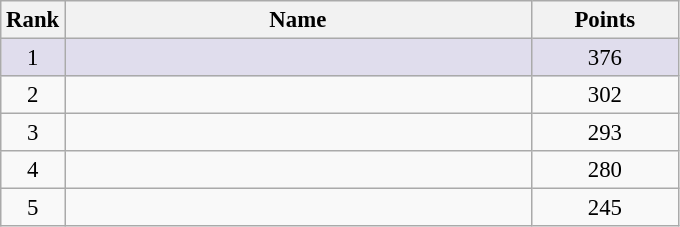<table class="wikitable" style="font-size:95%">
<tr>
<th scope="col">Rank</th>
<th scope="col" style="width:20em">Name</th>
<th scope="col" style="width:6em">Points</th>
</tr>
<tr bgcolor="#E0DDED" align="center">
<td>1</td>
<td align="left"></td>
<td>376</td>
</tr>
<tr align="center">
<td>2</td>
<td align="left"></td>
<td>302</td>
</tr>
<tr align="center">
<td>3</td>
<td align="left"></td>
<td>293</td>
</tr>
<tr align="center">
<td>4</td>
<td align="left"></td>
<td>280</td>
</tr>
<tr align="center">
<td>5</td>
<td align="left"></td>
<td>245</td>
</tr>
</table>
